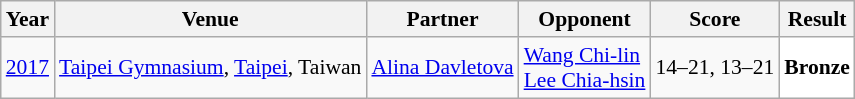<table class="sortable wikitable" style="font-size: 90%;">
<tr>
<th>Year</th>
<th>Venue</th>
<th>Partner</th>
<th>Opponent</th>
<th>Score</th>
<th>Result</th>
</tr>
<tr>
<td align="center"><a href='#'>2017</a></td>
<td align="left"><a href='#'>Taipei Gymnasium</a>, <a href='#'>Taipei</a>, Taiwan</td>
<td align="left"> <a href='#'>Alina Davletova</a></td>
<td align="left"> <a href='#'>Wang Chi-lin</a><br> <a href='#'>Lee Chia-hsin</a></td>
<td align="left">14–21, 13–21</td>
<td style="text-align:left; background:white"> <strong>Bronze</strong></td>
</tr>
</table>
